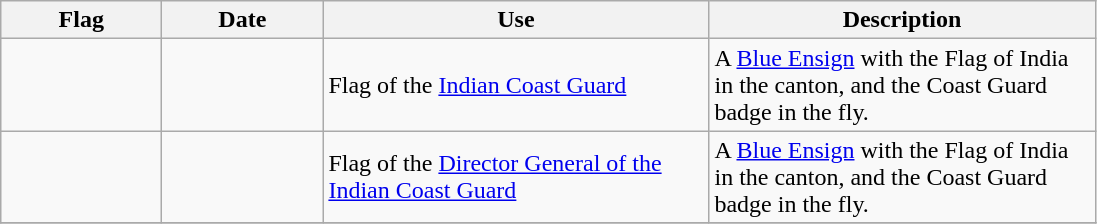<table class="wikitable">
<tr>
<th style="width:100px;">Flag</th>
<th style="width:100px;">Date</th>
<th style="width:250px;">Use</th>
<th style="width:250px;">Description</th>
</tr>
<tr>
<td></td>
<td></td>
<td>Flag of the <a href='#'>Indian Coast Guard</a></td>
<td>A <a href='#'>Blue Ensign</a> with the Flag of India in the canton, and the Coast Guard badge in the fly.</td>
</tr>
<tr>
<td></td>
<td></td>
<td>Flag of the <a href='#'>Director General of the Indian Coast Guard</a></td>
<td>A <a href='#'>Blue Ensign</a> with the Flag of India in the canton, and the Coast Guard badge in the fly.</td>
</tr>
<tr>
</tr>
</table>
